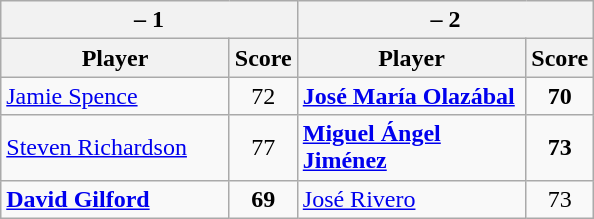<table class=wikitable>
<tr>
<th colspan=2> – 1</th>
<th colspan=2> – 2</th>
</tr>
<tr>
<th width=145>Player</th>
<th>Score</th>
<th width=145>Player</th>
<th>Score</th>
</tr>
<tr>
<td><a href='#'>Jamie Spence</a></td>
<td align=center>72</td>
<td><strong><a href='#'>José María Olazábal</a></strong></td>
<td align=center><strong>70</strong></td>
</tr>
<tr>
<td><a href='#'>Steven Richardson</a></td>
<td align=center>77</td>
<td><strong><a href='#'>Miguel Ángel Jiménez</a></strong></td>
<td align=center><strong>73</strong></td>
</tr>
<tr>
<td><strong><a href='#'>David Gilford</a></strong></td>
<td align=center><strong>69</strong></td>
<td><a href='#'>José Rivero</a></td>
<td align=center>73</td>
</tr>
</table>
